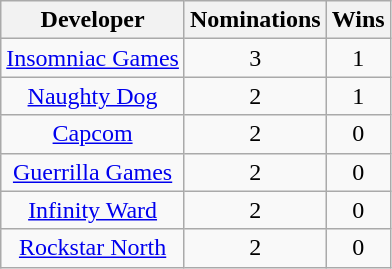<table class="wikitable sortable plainrowheaders" style="text-align:center">
<tr>
<th scope="col">Developer</th>
<th scope="col">Nominations</th>
<th scope="col">Wins</th>
</tr>
<tr>
<td><a href='#'>Insomniac Games</a></td>
<td>3</td>
<td>1</td>
</tr>
<tr>
<td><a href='#'>Naughty Dog</a></td>
<td>2</td>
<td>1</td>
</tr>
<tr>
<td><a href='#'>Capcom</a></td>
<td>2</td>
<td>0</td>
</tr>
<tr>
<td><a href='#'>Guerrilla Games</a></td>
<td>2</td>
<td>0</td>
</tr>
<tr>
<td><a href='#'>Infinity Ward</a></td>
<td>2</td>
<td>0</td>
</tr>
<tr>
<td><a href='#'>Rockstar North</a></td>
<td>2</td>
<td>0</td>
</tr>
</table>
